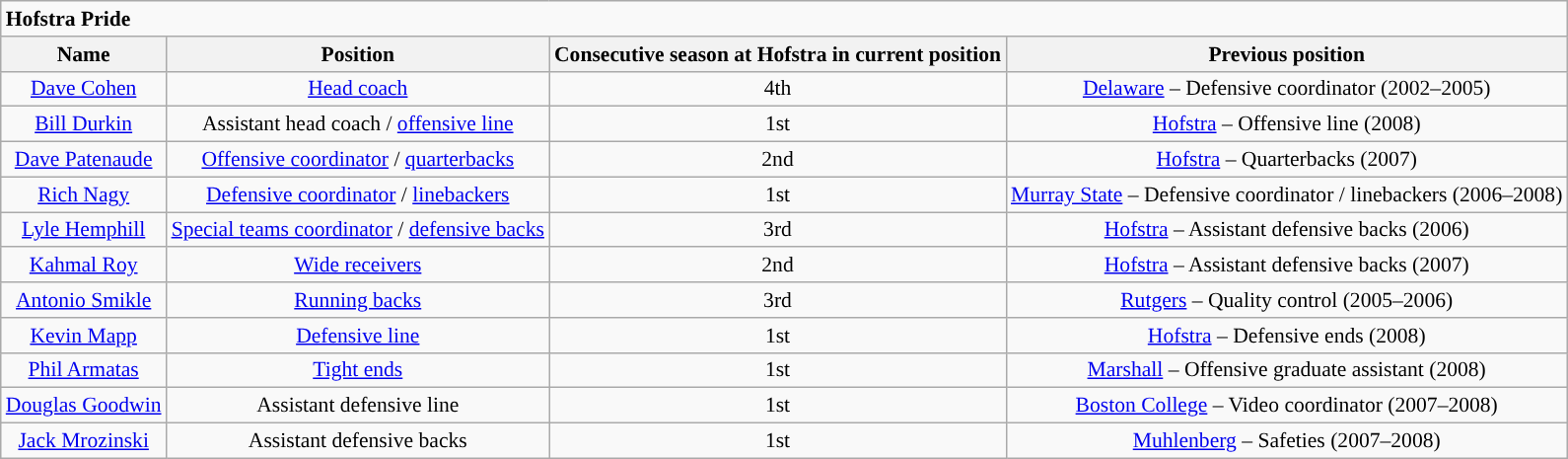<table class="wikitable" style="font-size:90%;">
<tr>
<td colspan=5><strong>Hofstra Pride</strong></td>
</tr>
<tr align="center";>
<th>Name</th>
<th>Position</th>
<th>Consecutive season at Hofstra in current position</th>
<th>Previous position</th>
</tr>
<tr align="center";>
<td><a href='#'>Dave Cohen</a></td>
<td><a href='#'>Head coach</a></td>
<td>4th</td>
<td><a href='#'>Delaware</a> – Defensive coordinator (2002–2005)</td>
</tr>
<tr align="center";>
<td><a href='#'>Bill Durkin</a></td>
<td>Assistant head coach / <a href='#'>offensive line</a></td>
<td>1st</td>
<td><a href='#'>Hofstra</a> – Offensive line (2008)</td>
</tr>
<tr align="center";>
<td><a href='#'>Dave Patenaude</a></td>
<td><a href='#'>Offensive coordinator</a> / <a href='#'>quarterbacks</a></td>
<td>2nd</td>
<td><a href='#'>Hofstra</a> – Quarterbacks (2007)</td>
</tr>
<tr align="center";>
<td><a href='#'>Rich Nagy</a></td>
<td><a href='#'>Defensive coordinator</a> / <a href='#'>linebackers</a></td>
<td>1st</td>
<td><a href='#'>Murray State</a> – Defensive coordinator / linebackers (2006–2008)</td>
</tr>
<tr align="center";>
<td><a href='#'>Lyle Hemphill</a></td>
<td><a href='#'>Special teams coordinator</a> / <a href='#'>defensive backs</a></td>
<td>3rd</td>
<td><a href='#'>Hofstra</a> – Assistant defensive backs  (2006)</td>
</tr>
<tr align="center";>
<td><a href='#'>Kahmal Roy</a></td>
<td><a href='#'>Wide receivers</a></td>
<td>2nd</td>
<td><a href='#'>Hofstra</a> – Assistant defensive backs  (2007)</td>
</tr>
<tr align="center";>
<td><a href='#'>Antonio Smikle</a></td>
<td><a href='#'>Running backs</a></td>
<td>3rd</td>
<td><a href='#'>Rutgers</a> – Quality control (2005–2006)</td>
</tr>
<tr align="center";>
<td><a href='#'>Kevin Mapp</a></td>
<td><a href='#'>Defensive line</a></td>
<td>1st</td>
<td><a href='#'>Hofstra</a> – Defensive ends (2008)</td>
</tr>
<tr align="center";>
<td><a href='#'>Phil Armatas</a></td>
<td><a href='#'>Tight ends</a></td>
<td>1st</td>
<td><a href='#'>Marshall</a> – Offensive graduate assistant (2008)</td>
</tr>
<tr align="center";>
<td><a href='#'>Douglas Goodwin</a></td>
<td>Assistant defensive line</td>
<td>1st</td>
<td><a href='#'>Boston College</a> – Video coordinator (2007–2008)</td>
</tr>
<tr align="center" ;>
<td><a href='#'>Jack Mrozinski</a></td>
<td>Assistant defensive backs</td>
<td>1st</td>
<td><a href='#'>Muhlenberg</a> – Safeties (2007–2008)</td>
</tr>
</table>
